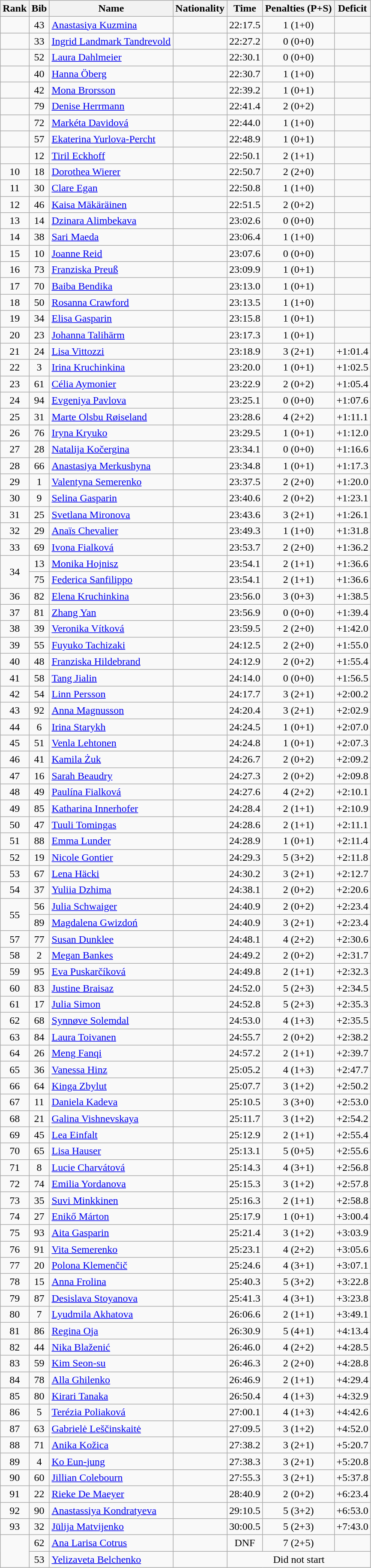<table class="wikitable sortable" style="text-align:center">
<tr>
<th>Rank</th>
<th>Bib</th>
<th>Name</th>
<th>Nationality</th>
<th>Time</th>
<th>Penalties (P+S)</th>
<th>Deficit</th>
</tr>
<tr>
<td></td>
<td>43</td>
<td align=left><a href='#'>Anastasiya Kuzmina</a></td>
<td align=left></td>
<td>22:17.5</td>
<td>1 (1+0)</td>
<td></td>
</tr>
<tr>
<td></td>
<td>33</td>
<td align=left><a href='#'>Ingrid Landmark Tandrevold</a></td>
<td align=left></td>
<td>22:27.2</td>
<td>0 (0+0)</td>
<td></td>
</tr>
<tr>
<td></td>
<td>52</td>
<td align=left><a href='#'>Laura Dahlmeier</a></td>
<td align=left></td>
<td>22:30.1</td>
<td>0 (0+0)</td>
<td></td>
</tr>
<tr>
<td></td>
<td>40</td>
<td align=left><a href='#'>Hanna Öberg</a></td>
<td align=left></td>
<td>22:30.7</td>
<td>1 (1+0)</td>
<td></td>
</tr>
<tr>
<td></td>
<td>42</td>
<td align=left><a href='#'>Mona Brorsson</a></td>
<td align=left></td>
<td>22:39.2</td>
<td>1 (0+1)</td>
<td></td>
</tr>
<tr>
<td></td>
<td>79</td>
<td align=left><a href='#'>Denise Herrmann</a></td>
<td align=left></td>
<td>22:41.4</td>
<td>2 (0+2)</td>
<td></td>
</tr>
<tr>
<td></td>
<td>72</td>
<td align=left><a href='#'>Markéta Davidová</a></td>
<td align=left></td>
<td>22:44.0</td>
<td>1 (1+0)</td>
<td></td>
</tr>
<tr>
<td></td>
<td>57</td>
<td align=left><a href='#'>Ekaterina Yurlova-Percht</a></td>
<td align=left></td>
<td>22:48.9</td>
<td>1 (0+1)</td>
<td></td>
</tr>
<tr>
<td></td>
<td>12</td>
<td align=left><a href='#'>Tiril Eckhoff</a></td>
<td align=left></td>
<td>22:50.1</td>
<td>2 (1+1)</td>
<td></td>
</tr>
<tr>
<td>10</td>
<td>18</td>
<td align=left><a href='#'>Dorothea Wierer</a></td>
<td align=left></td>
<td>22:50.7</td>
<td>2 (2+0)</td>
<td></td>
</tr>
<tr>
<td>11</td>
<td>30</td>
<td align=left><a href='#'>Clare Egan</a></td>
<td align=left></td>
<td>22:50.8</td>
<td>1 (1+0)</td>
<td></td>
</tr>
<tr>
<td>12</td>
<td>46</td>
<td align=left><a href='#'>Kaisa Mäkäräinen</a></td>
<td align=left></td>
<td>22:51.5</td>
<td>2 (0+2)</td>
<td></td>
</tr>
<tr>
<td>13</td>
<td>14</td>
<td align=left><a href='#'>Dzinara Alimbekava</a></td>
<td align=left></td>
<td>23:02.6</td>
<td>0 (0+0)</td>
<td></td>
</tr>
<tr>
<td>14</td>
<td>38</td>
<td align=left><a href='#'>Sari Maeda</a></td>
<td align=left></td>
<td>23:06.4</td>
<td>1 (1+0)</td>
<td></td>
</tr>
<tr>
<td>15</td>
<td>10</td>
<td align=left><a href='#'>Joanne Reid</a></td>
<td align=left></td>
<td>23:07.6</td>
<td>0 (0+0)</td>
<td></td>
</tr>
<tr>
<td>16</td>
<td>73</td>
<td align=left><a href='#'>Franziska Preuß</a></td>
<td align=left></td>
<td>23:09.9</td>
<td>1 (0+1)</td>
<td></td>
</tr>
<tr>
<td>17</td>
<td>70</td>
<td align=left><a href='#'>Baiba Bendika</a></td>
<td align=left></td>
<td>23:13.0</td>
<td>1 (0+1)</td>
<td></td>
</tr>
<tr>
<td>18</td>
<td>50</td>
<td align=left><a href='#'>Rosanna Crawford</a></td>
<td align=left></td>
<td>23:13.5</td>
<td>1 (1+0)</td>
<td></td>
</tr>
<tr>
<td>19</td>
<td>34</td>
<td align=left><a href='#'>Elisa Gasparin</a></td>
<td align=left></td>
<td>23:15.8</td>
<td>1 (0+1)</td>
<td></td>
</tr>
<tr>
<td>20</td>
<td>23</td>
<td align=left><a href='#'>Johanna Talihärm</a></td>
<td align=left></td>
<td>23:17.3</td>
<td>1 (0+1)</td>
<td></td>
</tr>
<tr>
<td>21</td>
<td>24</td>
<td align=left><a href='#'>Lisa Vittozzi</a></td>
<td align=left></td>
<td>23:18.9</td>
<td>3 (2+1)</td>
<td>+1:01.4</td>
</tr>
<tr>
<td>22</td>
<td>3</td>
<td align=left><a href='#'>Irina Kruchinkina</a></td>
<td align=left></td>
<td>23:20.0</td>
<td>1 (0+1)</td>
<td>+1:02.5</td>
</tr>
<tr>
<td>23</td>
<td>61</td>
<td align=left><a href='#'>Célia Aymonier</a></td>
<td align=left></td>
<td>23:22.9</td>
<td>2 (0+2)</td>
<td>+1:05.4</td>
</tr>
<tr>
<td>24</td>
<td>94</td>
<td align=left><a href='#'>Evgeniya Pavlova</a></td>
<td align=left></td>
<td>23:25.1</td>
<td>0 (0+0)</td>
<td>+1:07.6</td>
</tr>
<tr>
<td>25</td>
<td>31</td>
<td align=left><a href='#'>Marte Olsbu Røiseland</a></td>
<td align=left></td>
<td>23:28.6</td>
<td>4 (2+2)</td>
<td>+1:11.1</td>
</tr>
<tr>
<td>26</td>
<td>76</td>
<td align=left><a href='#'>Iryna Kryuko</a></td>
<td align=left></td>
<td>23:29.5</td>
<td>1 (0+1)</td>
<td>+1:12.0</td>
</tr>
<tr>
<td>27</td>
<td>28</td>
<td align=left><a href='#'>Natalija Kočergina</a></td>
<td align=left></td>
<td>23:34.1</td>
<td>0 (0+0)</td>
<td>+1:16.6</td>
</tr>
<tr>
<td>28</td>
<td>66</td>
<td align=left><a href='#'>Anastasiya Merkushyna</a></td>
<td align=left></td>
<td>23:34.8</td>
<td>1 (0+1)</td>
<td>+1:17.3</td>
</tr>
<tr>
<td>29</td>
<td>1</td>
<td align=left><a href='#'>Valentyna Semerenko</a></td>
<td align=left></td>
<td>23:37.5</td>
<td>2 (2+0)</td>
<td>+1:20.0</td>
</tr>
<tr>
<td>30</td>
<td>9</td>
<td align=left><a href='#'>Selina Gasparin</a></td>
<td align=left></td>
<td>23:40.6</td>
<td>2 (0+2)</td>
<td>+1:23.1</td>
</tr>
<tr>
<td>31</td>
<td>25</td>
<td align=left><a href='#'>Svetlana Mironova</a></td>
<td align=left></td>
<td>23:43.6</td>
<td>3 (2+1)</td>
<td>+1:26.1</td>
</tr>
<tr>
<td>32</td>
<td>29</td>
<td align=left><a href='#'>Anaïs Chevalier</a></td>
<td align=left></td>
<td>23:49.3</td>
<td>1 (1+0)</td>
<td>+1:31.8</td>
</tr>
<tr>
<td>33</td>
<td>69</td>
<td align=left><a href='#'>Ivona Fialková</a></td>
<td align=left></td>
<td>23:53.7</td>
<td>2 (2+0)</td>
<td>+1:36.2</td>
</tr>
<tr>
<td rowspan=2>34</td>
<td>13</td>
<td align=left><a href='#'>Monika Hojnisz</a></td>
<td align=left></td>
<td>23:54.1</td>
<td>2 (1+1)</td>
<td>+1:36.6</td>
</tr>
<tr>
<td>75</td>
<td align=left><a href='#'>Federica Sanfilippo</a></td>
<td align=left></td>
<td>23:54.1</td>
<td>2 (1+1)</td>
<td>+1:36.6</td>
</tr>
<tr>
<td>36</td>
<td>82</td>
<td align=left><a href='#'>Elena Kruchinkina</a></td>
<td align=left></td>
<td>23:56.0</td>
<td>3 (0+3)</td>
<td>+1:38.5</td>
</tr>
<tr>
<td>37</td>
<td>81</td>
<td align=left><a href='#'>Zhang Yan</a></td>
<td align=left></td>
<td>23:56.9</td>
<td>0 (0+0)</td>
<td>+1:39.4</td>
</tr>
<tr>
<td>38</td>
<td>39</td>
<td align=left><a href='#'>Veronika Vítková</a></td>
<td align=left></td>
<td>23:59.5</td>
<td>2 (2+0)</td>
<td>+1:42.0</td>
</tr>
<tr>
<td>39</td>
<td>55</td>
<td align=left><a href='#'>Fuyuko Tachizaki</a></td>
<td align=left></td>
<td>24:12.5</td>
<td>2 (2+0)</td>
<td>+1:55.0</td>
</tr>
<tr>
<td>40</td>
<td>48</td>
<td align=left><a href='#'>Franziska Hildebrand</a></td>
<td align=left></td>
<td>24:12.9</td>
<td>2 (0+2)</td>
<td>+1:55.4</td>
</tr>
<tr>
<td>41</td>
<td>58</td>
<td align=left><a href='#'>Tang Jialin</a></td>
<td align=left></td>
<td>24:14.0</td>
<td>0 (0+0)</td>
<td>+1:56.5</td>
</tr>
<tr>
<td>42</td>
<td>54</td>
<td align=left><a href='#'>Linn Persson</a></td>
<td align=left></td>
<td>24:17.7</td>
<td>3 (2+1)</td>
<td>+2:00.2</td>
</tr>
<tr>
<td>43</td>
<td>92</td>
<td align=left><a href='#'>Anna Magnusson</a></td>
<td align=left></td>
<td>24:20.4</td>
<td>3 (2+1)</td>
<td>+2:02.9</td>
</tr>
<tr>
<td>44</td>
<td>6</td>
<td align=left><a href='#'>Irina Starykh</a></td>
<td align=left></td>
<td>24:24.5</td>
<td>1 (0+1)</td>
<td>+2:07.0</td>
</tr>
<tr>
<td>45</td>
<td>51</td>
<td align=left><a href='#'>Venla Lehtonen</a></td>
<td align=left></td>
<td>24:24.8</td>
<td>1 (0+1)</td>
<td>+2:07.3</td>
</tr>
<tr>
<td>46</td>
<td>41</td>
<td align=left><a href='#'>Kamila Żuk</a></td>
<td align=left></td>
<td>24:26.7</td>
<td>2 (0+2)</td>
<td>+2:09.2</td>
</tr>
<tr>
<td>47</td>
<td>16</td>
<td align=left><a href='#'>Sarah Beaudry</a></td>
<td align=left></td>
<td>24:27.3</td>
<td>2 (0+2)</td>
<td>+2:09.8</td>
</tr>
<tr>
<td>48</td>
<td>49</td>
<td align=left><a href='#'>Paulína Fialková</a></td>
<td align=left></td>
<td>24:27.6</td>
<td>4 (2+2)</td>
<td>+2:10.1</td>
</tr>
<tr>
<td>49</td>
<td>85</td>
<td align=left><a href='#'>Katharina Innerhofer</a></td>
<td align=left></td>
<td>24:28.4</td>
<td>2 (1+1)</td>
<td>+2:10.9</td>
</tr>
<tr>
<td>50</td>
<td>47</td>
<td align=left><a href='#'>Tuuli Tomingas</a></td>
<td align=left></td>
<td>24:28.6</td>
<td>2 (1+1)</td>
<td>+2:11.1</td>
</tr>
<tr>
<td>51</td>
<td>88</td>
<td align=left><a href='#'>Emma Lunder</a></td>
<td align=left></td>
<td>24:28.9</td>
<td>1 (0+1)</td>
<td>+2:11.4</td>
</tr>
<tr>
<td>52</td>
<td>19</td>
<td align=left><a href='#'>Nicole Gontier</a></td>
<td align=left></td>
<td>24:29.3</td>
<td>5 (3+2)</td>
<td>+2:11.8</td>
</tr>
<tr>
<td>53</td>
<td>67</td>
<td align=left><a href='#'>Lena Häcki</a></td>
<td align=left></td>
<td>24:30.2</td>
<td>3 (2+1)</td>
<td>+2:12.7</td>
</tr>
<tr>
<td>54</td>
<td>37</td>
<td align=left><a href='#'>Yuliia Dzhima</a></td>
<td align=left></td>
<td>24:38.1</td>
<td>2 (0+2)</td>
<td>+2:20.6</td>
</tr>
<tr>
<td rowspan=2>55</td>
<td>56</td>
<td align=left><a href='#'>Julia Schwaiger</a></td>
<td align=left></td>
<td>24:40.9</td>
<td>2 (0+2)</td>
<td>+2:23.4</td>
</tr>
<tr>
<td>89</td>
<td align=left><a href='#'>Magdalena Gwizdoń</a></td>
<td align=left></td>
<td>24:40.9</td>
<td>3 (2+1)</td>
<td>+2:23.4</td>
</tr>
<tr>
<td>57</td>
<td>77</td>
<td align=left><a href='#'>Susan Dunklee</a></td>
<td align=left></td>
<td>24:48.1</td>
<td>4 (2+2)</td>
<td>+2:30.6</td>
</tr>
<tr>
<td>58</td>
<td>2</td>
<td align=left><a href='#'>Megan Bankes</a></td>
<td align=left></td>
<td>24:49.2</td>
<td>2 (0+2)</td>
<td>+2:31.7</td>
</tr>
<tr>
<td>59</td>
<td>95</td>
<td align=left><a href='#'>Eva Puskarčíková</a></td>
<td align=left></td>
<td>24:49.8</td>
<td>2 (1+1)</td>
<td>+2:32.3</td>
</tr>
<tr>
<td>60</td>
<td>83</td>
<td align=left><a href='#'>Justine Braisaz</a></td>
<td align=left></td>
<td>24:52.0</td>
<td>5 (2+3)</td>
<td>+2:34.5</td>
</tr>
<tr>
<td>61</td>
<td>17</td>
<td align=left><a href='#'>Julia Simon</a></td>
<td align=left></td>
<td>24:52.8</td>
<td>5 (2+3)</td>
<td>+2:35.3</td>
</tr>
<tr>
<td>62</td>
<td>68</td>
<td align=left><a href='#'>Synnøve Solemdal</a></td>
<td align=left></td>
<td>24:53.0</td>
<td>4 (1+3)</td>
<td>+2:35.5</td>
</tr>
<tr>
<td>63</td>
<td>84</td>
<td align=left><a href='#'>Laura Toivanen</a></td>
<td align=left></td>
<td>24:55.7</td>
<td>2 (0+2)</td>
<td>+2:38.2</td>
</tr>
<tr>
<td>64</td>
<td>26</td>
<td align=left><a href='#'>Meng Fanqi</a></td>
<td align=left></td>
<td>24:57.2</td>
<td>2 (1+1)</td>
<td>+2:39.7</td>
</tr>
<tr>
<td>65</td>
<td>36</td>
<td align=left><a href='#'>Vanessa Hinz</a></td>
<td align=left></td>
<td>25:05.2</td>
<td>4 (1+3)</td>
<td>+2:47.7</td>
</tr>
<tr>
<td>66</td>
<td>64</td>
<td align=left><a href='#'>Kinga Zbylut</a></td>
<td align=left></td>
<td>25:07.7</td>
<td>3 (1+2)</td>
<td>+2:50.2</td>
</tr>
<tr>
<td>67</td>
<td>11</td>
<td align=left><a href='#'>Daniela Kadeva</a></td>
<td align=left></td>
<td>25:10.5</td>
<td>3 (3+0)</td>
<td>+2:53.0</td>
</tr>
<tr>
<td>68</td>
<td>21</td>
<td align=left><a href='#'>Galina Vishnevskaya</a></td>
<td align=left></td>
<td>25:11.7</td>
<td>3 (1+2)</td>
<td>+2:54.2</td>
</tr>
<tr>
<td>69</td>
<td>45</td>
<td align=left><a href='#'>Lea Einfalt</a></td>
<td align=left></td>
<td>25:12.9</td>
<td>2 (1+1)</td>
<td>+2:55.4</td>
</tr>
<tr>
<td>70</td>
<td>65</td>
<td align=left><a href='#'>Lisa Hauser</a></td>
<td align=left></td>
<td>25:13.1</td>
<td>5 (0+5)</td>
<td>+2:55.6</td>
</tr>
<tr>
<td>71</td>
<td>8</td>
<td align=left><a href='#'>Lucie Charvátová</a></td>
<td align=left></td>
<td>25:14.3</td>
<td>4 (3+1)</td>
<td>+2:56.8</td>
</tr>
<tr>
<td>72</td>
<td>74</td>
<td align=left><a href='#'>Emilia Yordanova</a></td>
<td align=left></td>
<td>25:15.3</td>
<td>3 (1+2)</td>
<td>+2:57.8</td>
</tr>
<tr>
<td>73</td>
<td>35</td>
<td align=left><a href='#'>Suvi Minkkinen</a></td>
<td align=left></td>
<td>25:16.3</td>
<td>2 (1+1)</td>
<td>+2:58.8</td>
</tr>
<tr>
<td>74</td>
<td>27</td>
<td align=left><a href='#'>Enikő Márton</a></td>
<td align=left></td>
<td>25:17.9</td>
<td>1 (0+1)</td>
<td>+3:00.4</td>
</tr>
<tr>
<td>75</td>
<td>93</td>
<td align=left><a href='#'>Aita Gasparin</a></td>
<td align=left></td>
<td>25:21.4</td>
<td>3 (1+2)</td>
<td>+3:03.9</td>
</tr>
<tr>
<td>76</td>
<td>91</td>
<td align=left><a href='#'>Vita Semerenko</a></td>
<td align=left></td>
<td>25:23.1</td>
<td>4 (2+2)</td>
<td>+3:05.6</td>
</tr>
<tr>
<td>77</td>
<td>20</td>
<td align=left><a href='#'>Polona Klemenčič</a></td>
<td align=left></td>
<td>25:24.6</td>
<td>4 (3+1)</td>
<td>+3:07.1</td>
</tr>
<tr>
<td>78</td>
<td>15</td>
<td align=left><a href='#'>Anna Frolina</a></td>
<td align=left></td>
<td>25:40.3</td>
<td>5 (3+2)</td>
<td>+3:22.8</td>
</tr>
<tr>
<td>79</td>
<td>87</td>
<td align=left><a href='#'>Desislava Stoyanova</a></td>
<td align=left></td>
<td>25:41.3</td>
<td>4 (3+1)</td>
<td>+3:23.8</td>
</tr>
<tr>
<td>80</td>
<td>7</td>
<td align=left><a href='#'>Lyudmila Akhatova</a></td>
<td align=left></td>
<td>26:06.6</td>
<td>2 (1+1)</td>
<td>+3:49.1</td>
</tr>
<tr>
<td>81</td>
<td>86</td>
<td align=left><a href='#'>Regina Oja</a></td>
<td align=left></td>
<td>26:30.9</td>
<td>5 (4+1)</td>
<td>+4:13.4</td>
</tr>
<tr>
<td>82</td>
<td>44</td>
<td align=left><a href='#'>Nika Blaženić</a></td>
<td align=left></td>
<td>26:46.0</td>
<td>4 (2+2)</td>
<td>+4:28.5</td>
</tr>
<tr>
<td>83</td>
<td>59</td>
<td align=left><a href='#'>Kim Seon-su</a></td>
<td align=left></td>
<td>26:46.3</td>
<td>2 (2+0)</td>
<td>+4:28.8</td>
</tr>
<tr>
<td>84</td>
<td>78</td>
<td align=left><a href='#'>Alla Ghilenko</a></td>
<td align=left></td>
<td>26:46.9</td>
<td>2 (1+1)</td>
<td>+4:29.4</td>
</tr>
<tr>
<td>85</td>
<td>80</td>
<td align=left><a href='#'>Kirari Tanaka</a></td>
<td align=left></td>
<td>26:50.4</td>
<td>4 (1+3)</td>
<td>+4:32.9</td>
</tr>
<tr>
<td>86</td>
<td>5</td>
<td align=left><a href='#'>Terézia Poliaková</a></td>
<td align=left></td>
<td>27:00.1</td>
<td>4 (1+3)</td>
<td>+4:42.6</td>
</tr>
<tr>
<td>87</td>
<td>63</td>
<td align=left><a href='#'>Gabrielė Leščinskaitė</a></td>
<td align=left></td>
<td>27:09.5</td>
<td>3 (1+2)</td>
<td>+4:52.0</td>
</tr>
<tr>
<td>88</td>
<td>71</td>
<td align=left><a href='#'>Anika Kožica</a></td>
<td align=left></td>
<td>27:38.2</td>
<td>3 (2+1)</td>
<td>+5:20.7</td>
</tr>
<tr>
<td>89</td>
<td>4</td>
<td align=left><a href='#'>Ko Eun-jung</a></td>
<td align=left></td>
<td>27:38.3</td>
<td>3 (2+1)</td>
<td>+5:20.8</td>
</tr>
<tr>
<td>90</td>
<td>60</td>
<td align=left><a href='#'>Jillian Colebourn</a></td>
<td align=left></td>
<td>27:55.3</td>
<td>3 (2+1)</td>
<td>+5:37.8</td>
</tr>
<tr>
<td>91</td>
<td>22</td>
<td align=left><a href='#'>Rieke De Maeyer</a></td>
<td align=left></td>
<td>28:40.9</td>
<td>2 (0+2)</td>
<td>+6:23.4</td>
</tr>
<tr>
<td>92</td>
<td>90</td>
<td align=left><a href='#'>Anastassiya Kondratyeva</a></td>
<td align=left></td>
<td>29:10.5</td>
<td>5 (3+2)</td>
<td>+6:53.0</td>
</tr>
<tr>
<td>93</td>
<td>32</td>
<td align=left><a href='#'>Jūlija Matvijenko</a></td>
<td align=left></td>
<td>30:00.5</td>
<td>5 (2+3)</td>
<td>+7:43.0</td>
</tr>
<tr>
<td rowspan=2></td>
<td>62</td>
<td align=left><a href='#'>Ana Larisa Cotrus</a></td>
<td align=left></td>
<td>DNF</td>
<td>7 (2+5)</td>
<td></td>
</tr>
<tr>
<td>53</td>
<td align=left><a href='#'>Yelizaveta Belchenko</a></td>
<td align=left></td>
<td colspan=3>Did not start</td>
</tr>
</table>
